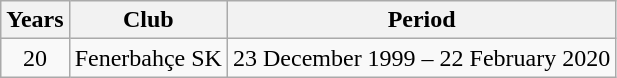<table class="wikitable" style="text-align: center">
<tr>
<th>Years</th>
<th>Club</th>
<th>Period</th>
</tr>
<tr>
<td>20</td>
<td>Fenerbahçe SK</td>
<td>23 December 1999 – 22 February 2020</td>
</tr>
</table>
